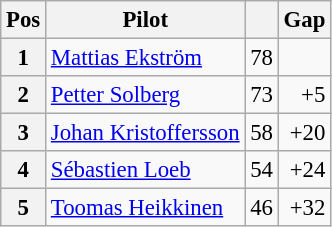<table class="wikitable" style="font-size: 95%;">
<tr>
<th>Pos</th>
<th>Pilot</th>
<th></th>
<th>Gap</th>
</tr>
<tr>
<th>1</th>
<td> <a href='#'>Mattias Ekström</a></td>
<td align="right">78</td>
<td align="right"></td>
</tr>
<tr>
<th>2</th>
<td> <a href='#'>Petter Solberg</a></td>
<td align="right">73</td>
<td align="right">+5</td>
</tr>
<tr>
<th>3</th>
<td> <a href='#'>Johan Kristoffersson</a></td>
<td align="right">58</td>
<td align="right">+20</td>
</tr>
<tr>
<th>4</th>
<td> <a href='#'>Sébastien Loeb</a></td>
<td align="right">54</td>
<td align="right">+24</td>
</tr>
<tr>
<th>5</th>
<td> <a href='#'>Toomas Heikkinen</a></td>
<td align="right">46</td>
<td align="right">+32</td>
</tr>
</table>
